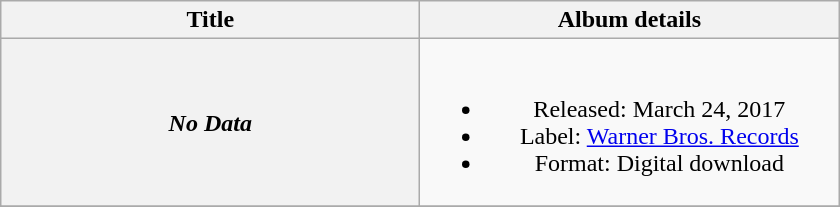<table class="wikitable plainrowheaders" style="text-align:center;">
<tr>
<th scope="col" style="width:17em;">Title</th>
<th scope="col" style="width:17em;">Album details</th>
</tr>
<tr>
<th scope="row"><em>No Data</em></th>
<td><br><ul><li>Released: March 24, 2017</li><li>Label: <a href='#'>Warner Bros. Records</a></li><li>Format: Digital download</li></ul></td>
</tr>
<tr>
</tr>
</table>
